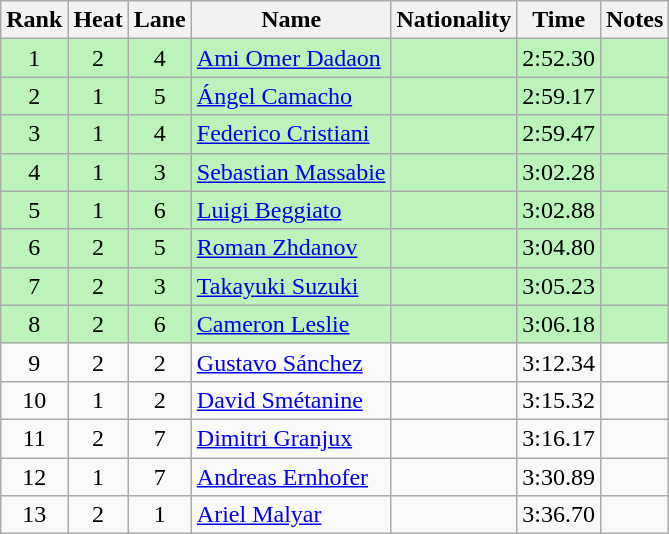<table class="wikitable sortable" style="text-align:center">
<tr>
<th>Rank</th>
<th>Heat</th>
<th>Lane</th>
<th>Name</th>
<th>Nationality</th>
<th>Time</th>
<th>Notes</th>
</tr>
<tr bgcolor=bbf3bb>
<td>1</td>
<td>2</td>
<td>4</td>
<td align=left><a href='#'>Ami Omer Dadaon</a></td>
<td align=left></td>
<td>2:52.30</td>
<td></td>
</tr>
<tr bgcolor=bbf3bb>
<td>2</td>
<td>1</td>
<td>5</td>
<td align=left><a href='#'>Ángel Camacho</a></td>
<td align=left></td>
<td>2:59.17</td>
<td></td>
</tr>
<tr bgcolor=bbf3bb>
<td>3</td>
<td>1</td>
<td>4</td>
<td align=left><a href='#'>Federico Cristiani</a></td>
<td align=left></td>
<td>2:59.47</td>
<td></td>
</tr>
<tr bgcolor=bbf3bb>
<td>4</td>
<td>1</td>
<td>3</td>
<td align=left><a href='#'>Sebastian Massabie</a></td>
<td align=left></td>
<td>3:02.28</td>
<td></td>
</tr>
<tr bgcolor=bbf3bb>
<td>5</td>
<td>1</td>
<td>6</td>
<td align=left><a href='#'>Luigi Beggiato</a></td>
<td align=left></td>
<td>3:02.88</td>
<td></td>
</tr>
<tr bgcolor=bbf3bb>
<td>6</td>
<td>2</td>
<td>5</td>
<td align=left><a href='#'>Roman Zhdanov</a></td>
<td align=left></td>
<td>3:04.80</td>
<td></td>
</tr>
<tr bgcolor=bbf3bb>
<td>7</td>
<td>2</td>
<td>3</td>
<td align=left><a href='#'>Takayuki Suzuki</a></td>
<td align=left></td>
<td>3:05.23</td>
<td></td>
</tr>
<tr bgcolor=bbf3bb>
<td>8</td>
<td>2</td>
<td>6</td>
<td align=left><a href='#'>Cameron Leslie</a></td>
<td align=left></td>
<td>3:06.18</td>
<td></td>
</tr>
<tr>
<td>9</td>
<td>2</td>
<td>2</td>
<td align=left><a href='#'>Gustavo Sánchez</a></td>
<td align=left></td>
<td>3:12.34</td>
<td></td>
</tr>
<tr>
<td>10</td>
<td>1</td>
<td>2</td>
<td align=left><a href='#'>David Smétanine</a></td>
<td align=left></td>
<td>3:15.32</td>
<td></td>
</tr>
<tr>
<td>11</td>
<td>2</td>
<td>7</td>
<td align=left><a href='#'>Dimitri Granjux</a></td>
<td align=left></td>
<td>3:16.17</td>
<td></td>
</tr>
<tr>
<td>12</td>
<td>1</td>
<td>7</td>
<td align=left><a href='#'>Andreas Ernhofer</a></td>
<td align=left></td>
<td>3:30.89</td>
<td></td>
</tr>
<tr>
<td>13</td>
<td>2</td>
<td>1</td>
<td align=left><a href='#'>Ariel Malyar</a></td>
<td align=left></td>
<td>3:36.70</td>
<td></td>
</tr>
</table>
